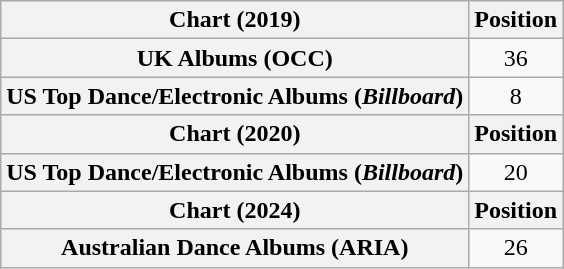<table class="wikitable plainrowheaders" style="text-align:center">
<tr>
<th scope="col">Chart (2019)</th>
<th scope="col">Position</th>
</tr>
<tr>
<th scope="row">UK Albums (OCC)</th>
<td>36</td>
</tr>
<tr>
<th scope="row">US Top Dance/Electronic Albums (<em>Billboard</em>)</th>
<td>8</td>
</tr>
<tr>
<th scope="col">Chart (2020)</th>
<th scope="col">Position</th>
</tr>
<tr>
<th scope="row">US Top Dance/Electronic Albums (<em>Billboard</em>)</th>
<td>20</td>
</tr>
<tr>
<th scope="col">Chart (2024)</th>
<th scope="col">Position</th>
</tr>
<tr>
<th scope="row">Australian Dance Albums (ARIA)</th>
<td>26</td>
</tr>
</table>
